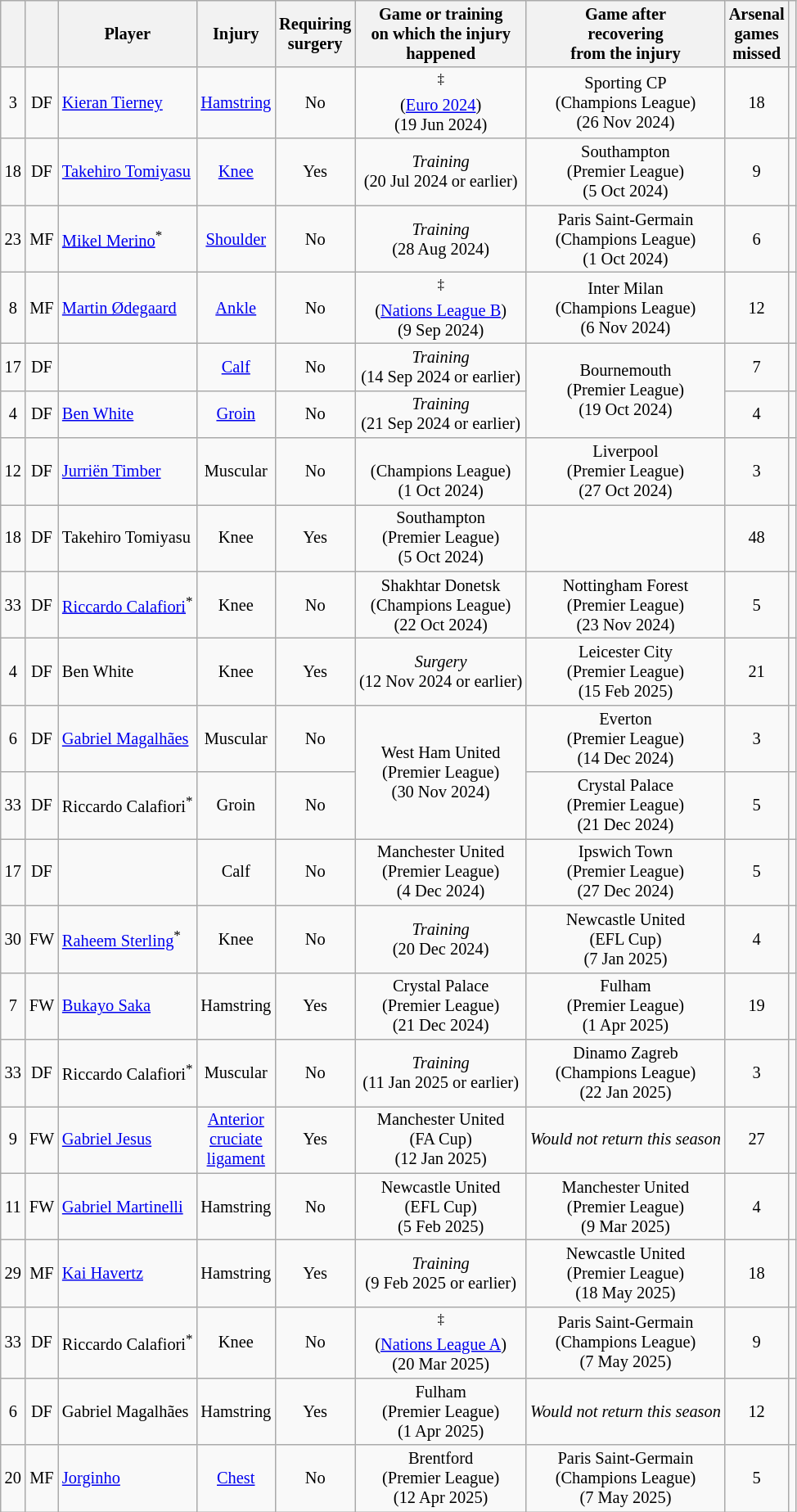<table class="wikitable sortable" style="text-align:center; font-size:85%;">
<tr>
<th></th>
<th></th>
<th>Player</th>
<th>Injury</th>
<th>Requiring<br>surgery</th>
<th>Game or training<br>on which the injury<br>happened</th>
<th>Game after<br>recovering<br>from the injury</th>
<th>Arsenal<br>games<br>missed</th>
<th class="unsortable"></th>
</tr>
<tr>
<td>3</td>
<td>DF</td>
<td style="text-align:left;" data-sort-value="Tier"> <a href='#'>Kieran Tierney</a></td>
<td><a href='#'>Hamstring</a></td>
<td>No</td>
<td data-sort-value="1"><sup>‡</sup><br>(<a href='#'>Euro 2024</a>)<br>(19 Jun 2024)</td>
<td data-sort-value="7"> Sporting CP<br>(Champions League)<br>(26 Nov 2024)</td>
<td>18</td>
<td><br></td>
</tr>
<tr>
<td>18</td>
<td>DF</td>
<td style="text-align:left;" data-sort-value="Tomi"> <a href='#'>Takehiro Tomiyasu</a></td>
<td><a href='#'>Knee</a></td>
<td>Yes</td>
<td data-sort-value="2"><em>Training</em><br>(20 Jul 2024 or earlier)</td>
<td data-sort-value="2">Southampton<br>(Premier League)<br>(5 Oct 2024)</td>
<td>9</td>
<td><br><br></td>
</tr>
<tr>
<td>23</td>
<td>MF</td>
<td style="text-align:left;" data-sort-value="Meri"> <a href='#'>Mikel Merino</a><sup>*</sup></td>
<td><a href='#'>Shoulder</a></td>
<td>No</td>
<td data-sort-value="3"><em>Training</em><br>(28 Aug 2024)</td>
<td data-sort-value="1"> Paris Saint-Germain<br>(Champions League)<br>(1 Oct 2024)</td>
<td>6</td>
<td><br></td>
</tr>
<tr>
<td>8</td>
<td>MF</td>
<td style="text-align:left;" data-sort-value="Odeg"> <a href='#'>Martin Ødegaard</a></td>
<td><a href='#'>Ankle</a></td>
<td>No</td>
<td data-sort-value="4"><sup>‡</sup><br>(<a href='#'>Nations League B</a>)<br>(9 Sep 2024)</td>
<td data-sort-value="5"> Inter Milan<br>(Champions League)<br>(6 Nov 2024)</td>
<td>12</td>
<td><br></td>
</tr>
<tr>
<td>17</td>
<td>DF</td>
<td style="text-align:left;" data-sort-value="Zinc"></td>
<td><a href='#'>Calf</a></td>
<td>No</td>
<td data-sort-value="5"><em>Training</em><br>(14 Sep 2024 or earlier)</td>
<td rowspan="2" data-sort-value="3">Bournemouth<br>(Premier League)<br>(19 Oct 2024)</td>
<td>7</td>
<td><br></td>
</tr>
<tr>
<td>4</td>
<td>DF</td>
<td style="text-align:left;" data-sort-value="Whit"> <a href='#'>Ben White</a></td>
<td><a href='#'>Groin</a></td>
<td>No</td>
<td data-sort-value="6"><em>Training</em><br>(21 Sep 2024 or earlier)</td>
<td>4</td>
<td><br></td>
</tr>
<tr>
<td>12</td>
<td>DF</td>
<td style="text-align:left;" data-sort-value="Timb"> <a href='#'>Jurriën Timber</a></td>
<td>Muscular</td>
<td>No</td>
<td data-sort-value="7"><br>(Champions League)<br>(1 Oct 2024)</td>
<td data-sort-value="4">Liverpool<br>(Premier League)<br>(27 Oct 2024)</td>
<td>3</td>
<td><br></td>
</tr>
<tr>
<td>18</td>
<td>DF</td>
<td style="text-align:left;" data-sort-value="Tomi"> Takehiro Tomiyasu</td>
<td>Knee</td>
<td>Yes</td>
<td data-sort-value="8">Southampton<br>(Premier League)<br>(5 Oct 2024)</td>
<td data-sort-value="99"><em></em></td>
<td>48</td>
<td><br></td>
</tr>
<tr>
<td>33</td>
<td>DF</td>
<td style="text-align:left;" data-sort-value="Cala"> <a href='#'>Riccardo Calafiori</a><sup>*</sup></td>
<td>Knee</td>
<td>No</td>
<td data-sort-value="9"> Shakhtar Donetsk<br>(Champions League)<br>(22 Oct 2024)</td>
<td data-sort-value="6">Nottingham Forest<br>(Premier League)<br>(23 Nov 2024)</td>
<td>5</td>
<td><br></td>
</tr>
<tr>
<td>4</td>
<td>DF</td>
<td style="text-align:left;" data-sort-value="Whit"> Ben White</td>
<td>Knee</td>
<td>Yes</td>
<td data-sort-value="10"><em>Surgery</em><br>(12 Nov 2024 or earlier)</td>
<td data-sort-value="13">Leicester City<br>(Premier League)<br>(15 Feb 2025)</td>
<td>21</td>
<td><br></td>
</tr>
<tr>
<td>6</td>
<td>DF</td>
<td style="text-align:left;" data-sort-value="Maga"> <a href='#'>Gabriel Magalhães</a></td>
<td>Muscular</td>
<td>No</td>
<td rowspan="2" data-sort-value="11">West Ham United<br>(Premier League)<br>(30 Nov 2024)</td>
<td data-sort-value="8">Everton<br>(Premier League)<br>(14 Dec 2024)</td>
<td>3</td>
<td><br></td>
</tr>
<tr>
<td>33</td>
<td>DF</td>
<td style="text-align:left;" data-sort-value="Cala"> Riccardo Calafiori<sup>*</sup></td>
<td>Groin</td>
<td>No</td>
<td data-sort-value="9">Crystal Palace<br>(Premier League)<br>(21 Dec 2024)</td>
<td>5</td>
<td><br></td>
</tr>
<tr>
<td>17</td>
<td>DF</td>
<td style="text-align:left;" data-sort-value="Zinc"></td>
<td>Calf</td>
<td>No</td>
<td data-sort-value="12">Manchester United<br>(Premier League)<br>(4 Dec 2024)</td>
<td data-sort-value="10">Ipswich Town<br>(Premier League)<br>(27 Dec 2024)</td>
<td>5</td>
<td><br></td>
</tr>
<tr>
<td>30</td>
<td>FW</td>
<td style="text-align:left;" data-sort-value="Ster"> <a href='#'>Raheem Sterling</a><sup>*</sup></td>
<td>Knee</td>
<td>No</td>
<td data-sort-value="13"><em>Training</em><br>(20 Dec 2024)</td>
<td data-sort-value="11">Newcastle United<br>(EFL Cup)<br>(7 Jan 2025)</td>
<td>4</td>
<td><br></td>
</tr>
<tr>
<td>7</td>
<td>FW</td>
<td style="text-align:left;" data-sort-value="Saka"> <a href='#'>Bukayo Saka</a></td>
<td>Hamstring</td>
<td>Yes</td>
<td data-sort-value="14">Crystal Palace<br>(Premier League)<br>(21 Dec 2024)</td>
<td data-sort-value="15">Fulham<br>(Premier League)<br>(1 Apr 2025)</td>
<td>19</td>
<td><br><br></td>
</tr>
<tr>
<td>33</td>
<td>DF</td>
<td style="text-align:left;" data-sort-value="Cala"> Riccardo Calafiori<sup>*</sup></td>
<td>Muscular</td>
<td>No</td>
<td data-sort-value="15"><em>Training</em><br>(11 Jan 2025 or earlier)</td>
<td data-sort-value="12"> Dinamo Zagreb<br>(Champions League)<br>(22 Jan 2025)</td>
<td>3</td>
<td><br></td>
</tr>
<tr>
<td>9</td>
<td>FW</td>
<td style="text-align:left;" data-sort-value="Jesu"> <a href='#'>Gabriel Jesus</a></td>
<td><a href='#'>Anterior<br>cruciate<br>ligament</a></td>
<td>Yes</td>
<td data-sort-value="16">Manchester United<br>(FA Cup)<br>(12 Jan 2025)</td>
<td data-sort-value="99"><em>Would not return this season</em></td>
<td>27</td>
<td></td>
</tr>
<tr>
<td>11</td>
<td>FW</td>
<td style="text-align:left;" data-sort-value="Mart"> <a href='#'>Gabriel Martinelli</a></td>
<td>Hamstring</td>
<td>No</td>
<td data-sort-value="17">Newcastle United<br>(EFL Cup)<br>(5 Feb 2025)</td>
<td data-sort-value="14">Manchester United<br>(Premier League)<br>(9 Mar 2025)</td>
<td>4</td>
<td><br></td>
</tr>
<tr>
<td>29</td>
<td>MF</td>
<td style="text-align:left;" data-sort-value="Have"> <a href='#'>Kai Havertz</a></td>
<td>Hamstring</td>
<td>Yes</td>
<td data-sort-value="18"><em>Training</em><br>(9 Feb 2025 or earlier)</td>
<td data-sort-value="17">Newcastle United<br>(Premier League)<br>(18 May 2025)</td>
<td>18</td>
<td><br></td>
</tr>
<tr>
<td>33</td>
<td>DF</td>
<td style="text-align:left;" data-sort-value="Cala"> Riccardo Calafiori<sup>*</sup></td>
<td>Knee</td>
<td>No</td>
<td data-sort-value="19"><sup>‡</sup><br>(<a href='#'>Nations League A</a>)<br>(20 Mar 2025)</td>
<td data-sort-value="16"> Paris Saint-Germain<br>(Champions League)<br>(7 May 2025)</td>
<td>9</td>
<td><br></td>
</tr>
<tr>
<td>6</td>
<td>DF</td>
<td style="text-align:left;" data-sort-value="Maga"> Gabriel Magalhães</td>
<td>Hamstring</td>
<td>Yes</td>
<td data-sort-value="20">Fulham<br>(Premier League)<br>(1 Apr 2025)</td>
<td data-sort-value="99"><em>Would not return this season</em></td>
<td>12</td>
<td></td>
</tr>
<tr>
<td>20</td>
<td>MF</td>
<td style="text-align:left;" data-sort-value="Jorg"> <a href='#'>Jorginho</a></td>
<td><a href='#'>Chest</a></td>
<td>No</td>
<td data-sort-value="21">Brentford<br>(Premier League)<br>(12 Apr 2025)</td>
<td data-sort-value="16"> Paris Saint-Germain<br>(Champions League)<br>(7 May 2025)</td>
<td>5</td>
<td><br></td>
</tr>
</table>
